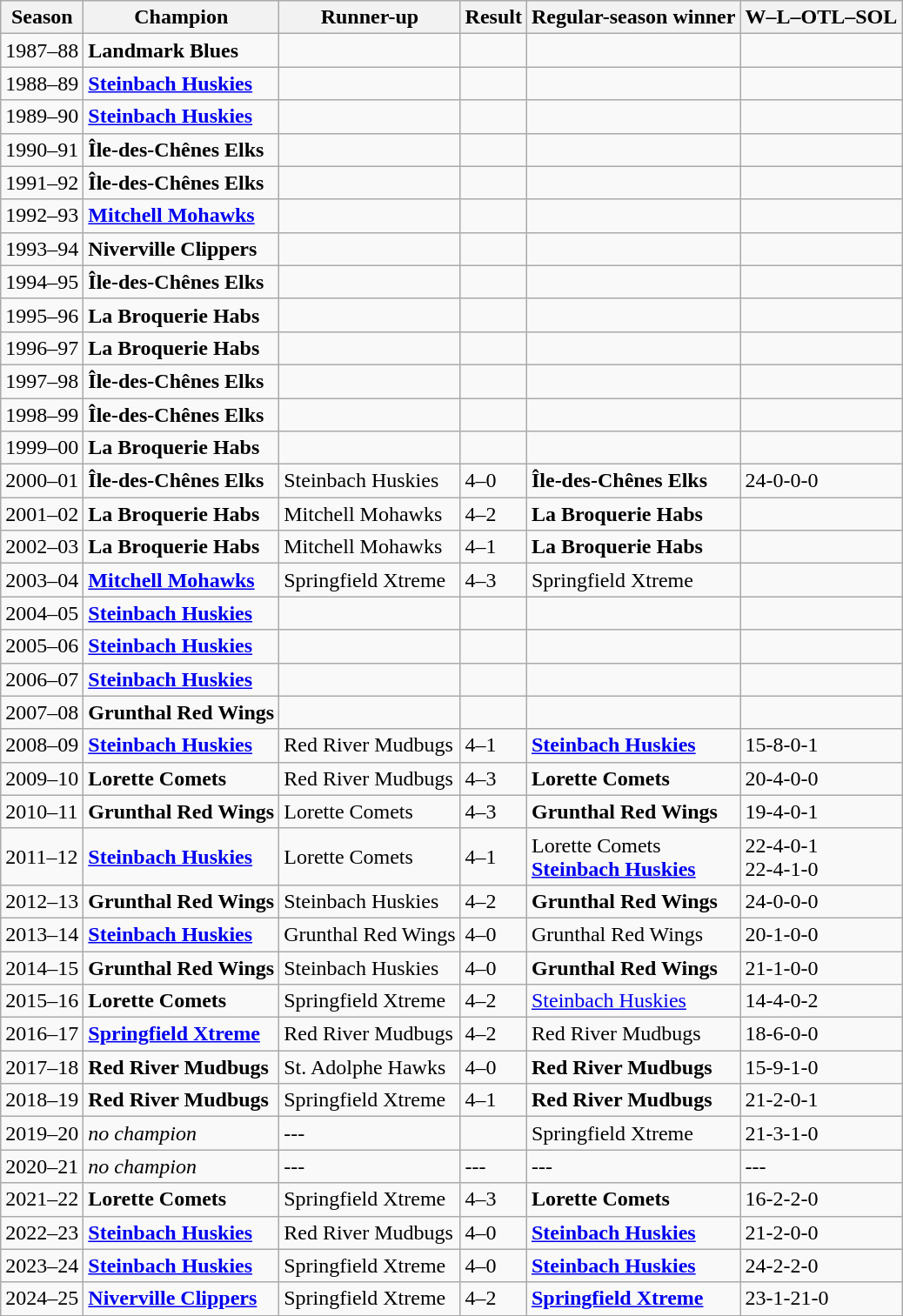<table class="wikitable">
<tr>
<th>Season</th>
<th>Champion</th>
<th>Runner-up</th>
<th>Result</th>
<th>Regular-season winner</th>
<th>W–L–OTL–SOL</th>
</tr>
<tr>
<td>1987–88</td>
<td><strong>Landmark Blues</strong></td>
<td></td>
<td></td>
<td></td>
<td></td>
</tr>
<tr>
<td>1988–89</td>
<td><strong><a href='#'>Steinbach Huskies</a></strong></td>
<td></td>
<td></td>
<td></td>
<td></td>
</tr>
<tr>
<td>1989–90</td>
<td><strong><a href='#'>Steinbach Huskies</a></strong></td>
<td></td>
<td></td>
<td></td>
<td></td>
</tr>
<tr>
<td>1990–91</td>
<td><strong>Île-des-Chênes Elks</strong></td>
<td></td>
<td></td>
<td></td>
<td></td>
</tr>
<tr>
<td>1991–92</td>
<td><strong>Île-des-Chênes Elks</strong></td>
<td></td>
<td></td>
<td></td>
<td></td>
</tr>
<tr>
<td>1992–93</td>
<td><strong><a href='#'>Mitchell Mohawks</a></strong></td>
<td></td>
<td></td>
<td></td>
<td></td>
</tr>
<tr>
<td>1993–94</td>
<td><strong>Niverville Clippers</strong></td>
<td></td>
<td></td>
<td></td>
<td></td>
</tr>
<tr>
<td>1994–95</td>
<td><strong>Île-des-Chênes Elks</strong></td>
<td></td>
<td></td>
<td></td>
<td></td>
</tr>
<tr>
<td>1995–96</td>
<td><strong>La Broquerie Habs</strong></td>
<td></td>
<td></td>
<td></td>
<td></td>
</tr>
<tr>
<td>1996–97</td>
<td><strong>La Broquerie Habs</strong></td>
<td></td>
<td></td>
<td></td>
<td></td>
</tr>
<tr>
<td>1997–98</td>
<td><strong>Île-des-Chênes Elks</strong></td>
<td></td>
<td></td>
<td></td>
<td></td>
</tr>
<tr>
<td>1998–99</td>
<td><strong>Île-des-Chênes Elks</strong></td>
<td></td>
<td></td>
<td></td>
<td></td>
</tr>
<tr>
<td>1999–00</td>
<td><strong>La Broquerie Habs</strong></td>
<td></td>
<td></td>
<td></td>
<td></td>
</tr>
<tr>
<td>2000–01</td>
<td><strong>Île-des-Chênes Elks</strong></td>
<td>Steinbach Huskies</td>
<td>4–0</td>
<td><strong>Île-des-Chênes Elks</strong></td>
<td>24-0-0-0</td>
</tr>
<tr>
<td>2001–02</td>
<td><strong>La Broquerie Habs</strong></td>
<td>Mitchell Mohawks</td>
<td>4–2</td>
<td><strong>La Broquerie Habs</strong></td>
<td></td>
</tr>
<tr>
<td>2002–03</td>
<td><strong>La Broquerie Habs</strong></td>
<td>Mitchell Mohawks</td>
<td>4–1</td>
<td><strong>La Broquerie Habs</strong></td>
<td></td>
</tr>
<tr>
<td>2003–04</td>
<td><strong><a href='#'>Mitchell Mohawks</a></strong></td>
<td>Springfield Xtreme</td>
<td>4–3</td>
<td>Springfield Xtreme</td>
<td></td>
</tr>
<tr>
<td>2004–05</td>
<td><strong><a href='#'>Steinbach Huskies</a></strong></td>
<td></td>
<td></td>
<td></td>
<td></td>
</tr>
<tr>
<td>2005–06</td>
<td><strong><a href='#'>Steinbach Huskies</a></strong></td>
<td></td>
<td></td>
<td></td>
<td></td>
</tr>
<tr>
<td>2006–07</td>
<td><strong><a href='#'>Steinbach Huskies</a></strong></td>
<td></td>
<td></td>
<td></td>
<td></td>
</tr>
<tr>
<td>2007–08</td>
<td><strong>Grunthal Red Wings</strong></td>
<td></td>
<td></td>
<td></td>
<td></td>
</tr>
<tr>
<td>2008–09</td>
<td><strong><a href='#'>Steinbach Huskies</a></strong></td>
<td>Red River Mudbugs</td>
<td>4–1</td>
<td><strong><a href='#'>Steinbach Huskies</a></strong></td>
<td>15-8-0-1</td>
</tr>
<tr>
<td>2009–10</td>
<td><strong>Lorette Comets</strong></td>
<td>Red River Mudbugs</td>
<td>4–3</td>
<td><strong>Lorette Comets</strong></td>
<td>20-4-0-0</td>
</tr>
<tr>
<td>2010–11</td>
<td><strong>Grunthal Red Wings</strong></td>
<td>Lorette Comets</td>
<td>4–3</td>
<td><strong>Grunthal Red Wings</strong></td>
<td>19-4-0-1</td>
</tr>
<tr>
<td>2011–12</td>
<td><strong><a href='#'>Steinbach Huskies</a></strong></td>
<td>Lorette Comets</td>
<td>4–1</td>
<td>Lorette Comets<br><strong><a href='#'>Steinbach Huskies</a></strong></td>
<td>22-4-0-1<br>22-4-1-0</td>
</tr>
<tr>
<td>2012–13</td>
<td><strong>Grunthal Red Wings</strong></td>
<td>Steinbach Huskies</td>
<td>4–2</td>
<td><strong>Grunthal Red Wings</strong></td>
<td>24-0-0-0</td>
</tr>
<tr>
<td>2013–14</td>
<td><strong><a href='#'>Steinbach Huskies</a></strong></td>
<td>Grunthal Red Wings</td>
<td>4–0</td>
<td>Grunthal Red Wings</td>
<td>20-1-0-0</td>
</tr>
<tr>
<td>2014–15</td>
<td><strong>Grunthal Red Wings</strong></td>
<td>Steinbach Huskies</td>
<td>4–0</td>
<td><strong>Grunthal Red Wings</strong></td>
<td>21-1-0-0</td>
</tr>
<tr>
<td>2015–16</td>
<td><strong>Lorette Comets</strong></td>
<td>Springfield Xtreme</td>
<td>4–2</td>
<td><a href='#'>Steinbach Huskies</a></td>
<td>14-4-0-2</td>
</tr>
<tr>
<td>2016–17</td>
<td><strong><a href='#'>Springfield Xtreme</a></strong></td>
<td>Red River Mudbugs</td>
<td>4–2</td>
<td>Red River Mudbugs</td>
<td>18-6-0-0</td>
</tr>
<tr>
<td>2017–18</td>
<td><strong>Red River Mudbugs</strong></td>
<td>St. Adolphe Hawks</td>
<td>4–0</td>
<td><strong>Red River Mudbugs</strong></td>
<td>15-9-1-0</td>
</tr>
<tr>
<td>2018–19</td>
<td><strong>Red River Mudbugs</strong></td>
<td>Springfield Xtreme</td>
<td>4–1</td>
<td><strong>Red River Mudbugs</strong></td>
<td>21-2-0-1</td>
</tr>
<tr>
<td>2019–20</td>
<td><em>no champion</em></td>
<td>---</td>
<td></td>
<td>Springfield Xtreme</td>
<td>21-3-1-0</td>
</tr>
<tr>
<td>2020–21</td>
<td><em>no champion</em></td>
<td>---</td>
<td>---</td>
<td>---</td>
<td>---</td>
</tr>
<tr>
<td>2021–22</td>
<td><strong>Lorette Comets</strong></td>
<td>Springfield Xtreme</td>
<td>4–3</td>
<td><strong>Lorette Comets</strong></td>
<td>16-2-2-0</td>
</tr>
<tr>
<td>2022–23</td>
<td><strong><a href='#'>Steinbach Huskies</a></strong></td>
<td>Red River Mudbugs</td>
<td>4–0</td>
<td><strong><a href='#'>Steinbach Huskies</a></strong></td>
<td>21-2-0-0</td>
</tr>
<tr>
<td>2023–24</td>
<td><strong><a href='#'>Steinbach Huskies</a></strong></td>
<td>Springfield Xtreme</td>
<td>4–0</td>
<td><strong><a href='#'>Steinbach Huskies</a></strong></td>
<td>24-2-2-0</td>
</tr>
<tr>
<td>2024–25</td>
<td><strong><a href='#'>Niverville Clippers</a></strong></td>
<td>Springfield Xtreme</td>
<td>4–2</td>
<td><strong><a href='#'>Springfield Xtreme</a></strong></td>
<td>23-1-21-0</td>
</tr>
</table>
